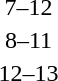<table style="text-align:center">
<tr>
<th width=200></th>
<th width=100></th>
<th width=200></th>
</tr>
<tr>
<td align=right></td>
<td>7–12</td>
<td align=left><strong></strong></td>
</tr>
<tr>
<td align=right></td>
<td>8–11</td>
<td align=left><strong></strong></td>
</tr>
<tr>
<td align=right></td>
<td>12–13</td>
<td align=left><strong></strong></td>
</tr>
</table>
